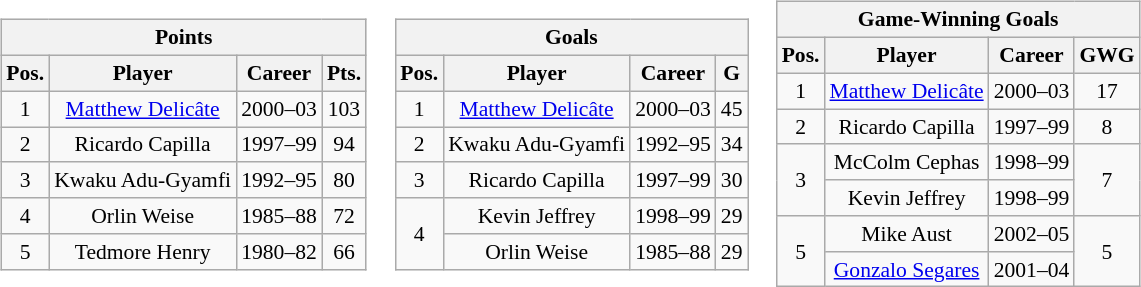<table>
<tr>
<td><br><table class="wikitable" style="text-align: center; font-size: 90%;">
<tr>
<th colspan="4">Points</th>
</tr>
<tr>
<th>Pos.</th>
<th>Player</th>
<th>Career</th>
<th>Pts.</th>
</tr>
<tr>
<td>1</td>
<td><a href='#'>Matthew Delicâte</a></td>
<td>2000–03</td>
<td>103</td>
</tr>
<tr>
<td>2</td>
<td>Ricardo Capilla</td>
<td>1997–99</td>
<td>94</td>
</tr>
<tr>
<td>3</td>
<td>Kwaku Adu-Gyamfi</td>
<td>1992–95</td>
<td>80</td>
</tr>
<tr>
<td>4</td>
<td>Orlin Weise</td>
<td>1985–88</td>
<td>72</td>
</tr>
<tr>
<td>5</td>
<td>Tedmore Henry</td>
<td>1980–82</td>
<td>66</td>
</tr>
</table>
</td>
<td><br><table class="wikitable" style="text-align: center; font-size: 90%;">
<tr>
<th colspan="4">Goals</th>
</tr>
<tr>
<th>Pos.</th>
<th>Player</th>
<th>Career</th>
<th>G</th>
</tr>
<tr>
<td>1</td>
<td><a href='#'>Matthew Delicâte</a></td>
<td>2000–03</td>
<td>45</td>
</tr>
<tr>
<td>2</td>
<td>Kwaku Adu-Gyamfi</td>
<td>1992–95</td>
<td>34</td>
</tr>
<tr>
<td>3</td>
<td>Ricardo Capilla</td>
<td>1997–99</td>
<td>30</td>
</tr>
<tr>
<td rowspan="2">4</td>
<td>Kevin Jeffrey</td>
<td>1998–99</td>
<td>29</td>
</tr>
<tr>
<td>Orlin Weise</td>
<td>1985–88</td>
<td>29</td>
</tr>
</table>
</td>
<td><br><table class="wikitable" style="text-align: center; font-size: 90%;">
<tr>
<th colspan="4">Game-Winning Goals</th>
</tr>
<tr>
<th>Pos.</th>
<th>Player</th>
<th>Career</th>
<th>GWG</th>
</tr>
<tr>
<td>1</td>
<td><a href='#'>Matthew Delicâte</a></td>
<td>2000–03</td>
<td>17</td>
</tr>
<tr>
<td>2</td>
<td>Ricardo Capilla</td>
<td>1997–99</td>
<td>8</td>
</tr>
<tr>
<td rowspan="2">3</td>
<td>McColm Cephas</td>
<td>1998–99</td>
<td rowspan="2">7</td>
</tr>
<tr>
<td>Kevin Jeffrey</td>
<td>1998–99</td>
</tr>
<tr>
<td rowspan="2">5</td>
<td>Mike Aust</td>
<td>2002–05</td>
<td rowspan="2">5</td>
</tr>
<tr>
<td><a href='#'>Gonzalo Segares</a></td>
<td>2001–04</td>
</tr>
</table>
</td>
</tr>
</table>
